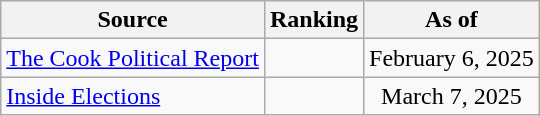<table class="wikitable" style="text-align:center">
<tr>
<th>Source</th>
<th>Ranking</th>
<th>As of</th>
</tr>
<tr>
<td align=left><a href='#'>The Cook Political Report</a></td>
<td></td>
<td>February 6, 2025</td>
</tr>
<tr>
<td align=left><a href='#'>Inside Elections</a></td>
<td></td>
<td>March 7, 2025</td>
</tr>
</table>
